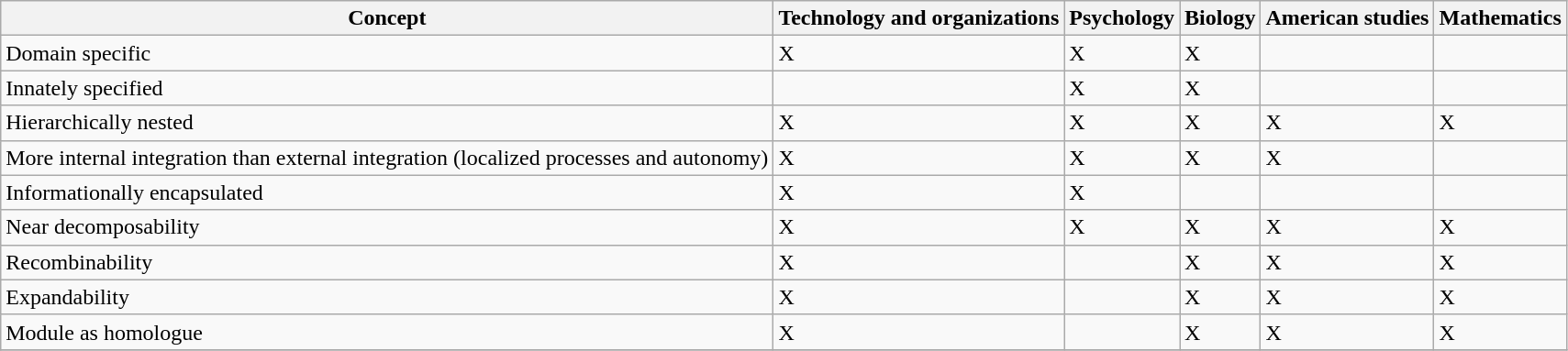<table class="wikitable">
<tr>
<th>Concept</th>
<th>Technology and organizations</th>
<th>Psychology</th>
<th>Biology</th>
<th>American studies</th>
<th>Mathematics</th>
</tr>
<tr>
<td>Domain specific</td>
<td>X</td>
<td>X</td>
<td>X</td>
<td></td>
<td></td>
</tr>
<tr>
<td>Innately specified</td>
<td></td>
<td>X</td>
<td>X</td>
<td></td>
<td></td>
</tr>
<tr>
<td>Hierarchically nested</td>
<td>X</td>
<td>X</td>
<td>X</td>
<td>X</td>
<td>X</td>
</tr>
<tr>
<td>More internal integration than external integration (localized processes and autonomy)</td>
<td>X</td>
<td>X</td>
<td>X</td>
<td>X</td>
<td></td>
</tr>
<tr>
<td>Informationally encapsulated</td>
<td>X</td>
<td>X</td>
<td></td>
<td></td>
<td></td>
</tr>
<tr>
<td>Near decomposability</td>
<td>X</td>
<td>X</td>
<td>X</td>
<td>X</td>
<td>X</td>
</tr>
<tr>
<td>Recombinability</td>
<td>X</td>
<td></td>
<td>X</td>
<td>X</td>
<td>X</td>
</tr>
<tr>
<td>Expandability</td>
<td>X</td>
<td></td>
<td>X</td>
<td>X</td>
<td>X</td>
</tr>
<tr>
<td>Module as homologue</td>
<td>X</td>
<td></td>
<td>X</td>
<td>X</td>
<td>X</td>
</tr>
<tr>
</tr>
</table>
